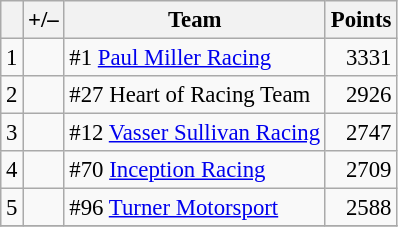<table class="wikitable" style="font-size: 95%;">
<tr>
<th scope="col"></th>
<th scope="col">+/–</th>
<th scope="col">Team</th>
<th scope="col">Points</th>
</tr>
<tr>
<td align=center>1</td>
<td align="left"></td>
<td> #1 <a href='#'>Paul Miller Racing</a></td>
<td align=right>3331</td>
</tr>
<tr>
<td align=center>2</td>
<td align="left"></td>
<td> #27 Heart of Racing Team</td>
<td align=right>2926</td>
</tr>
<tr>
<td align=center>3</td>
<td align="left"></td>
<td> #12 <a href='#'>Vasser Sullivan Racing</a></td>
<td align=right>2747</td>
</tr>
<tr>
<td align=center>4</td>
<td align="left"></td>
<td> #70 <a href='#'>Inception Racing</a></td>
<td align=right>2709</td>
</tr>
<tr>
<td align=center>5</td>
<td align="left"></td>
<td> #96 <a href='#'>Turner Motorsport</a></td>
<td align=right>2588</td>
</tr>
<tr>
</tr>
</table>
